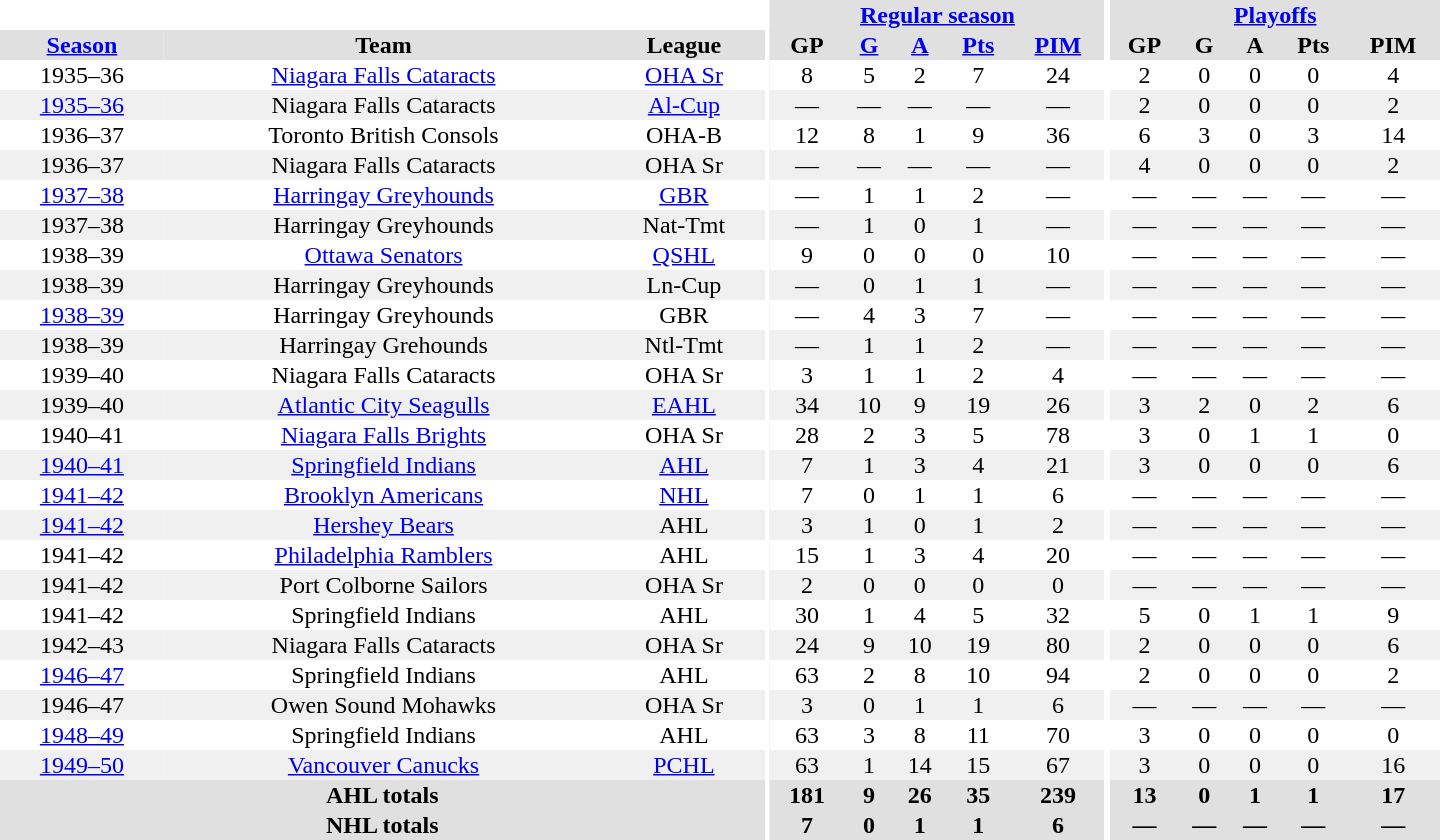<table border="0" cellpadding="1" cellspacing="0" style="text-align:center; width:60em">
<tr bgcolor="#e0e0e0">
<th colspan="3" bgcolor="#ffffff"></th>
<th rowspan="100" bgcolor="#ffffff"></th>
<th colspan="5"><a href='#'>Regular season</a></th>
<th rowspan="100" bgcolor="#ffffff"></th>
<th colspan="5"><a href='#'>Playoffs</a></th>
</tr>
<tr bgcolor="#e0e0e0">
<th><a href='#'>Season</a></th>
<th>Team</th>
<th>League</th>
<th>GP</th>
<th><a href='#'>G</a></th>
<th><a href='#'>A</a></th>
<th><a href='#'>Pts</a></th>
<th><a href='#'>PIM</a></th>
<th>GP</th>
<th>G</th>
<th>A</th>
<th>Pts</th>
<th>PIM</th>
</tr>
<tr>
<td>1935–36</td>
<td><a href='#'>Niagara Falls Cataracts</a></td>
<td><a href='#'>OHA Sr</a></td>
<td>8</td>
<td>5</td>
<td>2</td>
<td>7</td>
<td>24</td>
<td>2</td>
<td>0</td>
<td>0</td>
<td>0</td>
<td>4</td>
</tr>
<tr bgcolor="#f0f0f0">
<td><a href='#'>1935–36</a></td>
<td>Niagara Falls Cataracts</td>
<td><a href='#'>Al-Cup</a></td>
<td>—</td>
<td>—</td>
<td>—</td>
<td>—</td>
<td>—</td>
<td>2</td>
<td>0</td>
<td>0</td>
<td>0</td>
<td>2</td>
</tr>
<tr>
<td>1936–37</td>
<td>Toronto British Consols</td>
<td>OHA-B</td>
<td>12</td>
<td>8</td>
<td>1</td>
<td>9</td>
<td>36</td>
<td>6</td>
<td>3</td>
<td>0</td>
<td>3</td>
<td>14</td>
</tr>
<tr bgcolor="#f0f0f0">
<td>1936–37</td>
<td>Niagara Falls Cataracts</td>
<td>OHA Sr</td>
<td>—</td>
<td>—</td>
<td>—</td>
<td>—</td>
<td>—</td>
<td>4</td>
<td>0</td>
<td>0</td>
<td>0</td>
<td>2</td>
</tr>
<tr>
<td><a href='#'>1937–38</a></td>
<td><a href='#'>Harringay Greyhounds</a></td>
<td><a href='#'>GBR</a></td>
<td>—</td>
<td>1</td>
<td>1</td>
<td>2</td>
<td>—</td>
<td>—</td>
<td>—</td>
<td>—</td>
<td>—</td>
<td>—</td>
</tr>
<tr bgcolor="#f0f0f0">
<td>1937–38</td>
<td>Harringay Greyhounds</td>
<td>Nat-Tmt</td>
<td>—</td>
<td>1</td>
<td>0</td>
<td>1</td>
<td>—</td>
<td>—</td>
<td>—</td>
<td>—</td>
<td>—</td>
<td>—</td>
</tr>
<tr>
<td>1938–39</td>
<td><a href='#'>Ottawa Senators</a></td>
<td><a href='#'>QSHL</a></td>
<td>9</td>
<td>0</td>
<td>0</td>
<td>0</td>
<td>10</td>
<td>—</td>
<td>—</td>
<td>—</td>
<td>—</td>
<td>—</td>
</tr>
<tr bgcolor="#f0f0f0">
<td>1938–39</td>
<td>Harringay Greyhounds</td>
<td>Ln-Cup</td>
<td>—</td>
<td>0</td>
<td>1</td>
<td>1</td>
<td>—</td>
<td>—</td>
<td>—</td>
<td>—</td>
<td>—</td>
<td>—</td>
</tr>
<tr>
<td><a href='#'>1938–39</a></td>
<td>Harringay Greyhounds</td>
<td>GBR</td>
<td>—</td>
<td>4</td>
<td>3</td>
<td>7</td>
<td>—</td>
<td>—</td>
<td>—</td>
<td>—</td>
<td>—</td>
<td>—</td>
</tr>
<tr bgcolor="#f0f0f0">
<td>1938–39</td>
<td>Harringay Grehounds</td>
<td>Ntl-Tmt</td>
<td>—</td>
<td>1</td>
<td>1</td>
<td>2</td>
<td>—</td>
<td>—</td>
<td>—</td>
<td>—</td>
<td>—</td>
<td>—</td>
</tr>
<tr>
<td>1939–40</td>
<td>Niagara Falls Cataracts</td>
<td>OHA Sr</td>
<td>3</td>
<td>1</td>
<td>1</td>
<td>2</td>
<td>4</td>
<td>—</td>
<td>—</td>
<td>—</td>
<td>—</td>
<td>—</td>
</tr>
<tr bgcolor="#f0f0f0">
<td>1939–40</td>
<td><a href='#'>Atlantic City Seagulls</a></td>
<td><a href='#'>EAHL</a></td>
<td>34</td>
<td>10</td>
<td>9</td>
<td>19</td>
<td>26</td>
<td>3</td>
<td>2</td>
<td>0</td>
<td>2</td>
<td>6</td>
</tr>
<tr>
<td>1940–41</td>
<td><a href='#'>Niagara Falls Brights</a></td>
<td>OHA Sr</td>
<td>28</td>
<td>2</td>
<td>3</td>
<td>5</td>
<td>78</td>
<td>3</td>
<td>0</td>
<td>1</td>
<td>1</td>
<td>0</td>
</tr>
<tr bgcolor="#f0f0f0">
<td><a href='#'>1940–41</a></td>
<td><a href='#'>Springfield Indians</a></td>
<td><a href='#'>AHL</a></td>
<td>7</td>
<td>1</td>
<td>3</td>
<td>4</td>
<td>21</td>
<td>3</td>
<td>0</td>
<td>0</td>
<td>0</td>
<td>6</td>
</tr>
<tr>
<td><a href='#'>1941–42</a></td>
<td><a href='#'>Brooklyn Americans</a></td>
<td><a href='#'>NHL</a></td>
<td>7</td>
<td>0</td>
<td>1</td>
<td>1</td>
<td>6</td>
<td>—</td>
<td>—</td>
<td>—</td>
<td>—</td>
<td>—</td>
</tr>
<tr bgcolor="#f0f0f0">
<td><a href='#'>1941–42</a></td>
<td><a href='#'>Hershey Bears</a></td>
<td>AHL</td>
<td>3</td>
<td>1</td>
<td>0</td>
<td>1</td>
<td>2</td>
<td>—</td>
<td>—</td>
<td>—</td>
<td>—</td>
<td>—</td>
</tr>
<tr>
<td>1941–42</td>
<td><a href='#'>Philadelphia Ramblers</a></td>
<td>AHL</td>
<td>15</td>
<td>1</td>
<td>3</td>
<td>4</td>
<td>20</td>
<td>—</td>
<td>—</td>
<td>—</td>
<td>—</td>
<td>—</td>
</tr>
<tr bgcolor="#f0f0f0">
<td>1941–42</td>
<td>Port Colborne Sailors</td>
<td>OHA Sr</td>
<td>2</td>
<td>0</td>
<td>0</td>
<td>0</td>
<td>0</td>
<td>—</td>
<td>—</td>
<td>—</td>
<td>—</td>
<td>—</td>
</tr>
<tr>
<td>1941–42</td>
<td>Springfield Indians</td>
<td>AHL</td>
<td>30</td>
<td>1</td>
<td>4</td>
<td>5</td>
<td>32</td>
<td>5</td>
<td>0</td>
<td>1</td>
<td>1</td>
<td>9</td>
</tr>
<tr bgcolor="#f0f0f0">
<td>1942–43</td>
<td>Niagara Falls Cataracts</td>
<td>OHA Sr</td>
<td>24</td>
<td>9</td>
<td>10</td>
<td>19</td>
<td>80</td>
<td>2</td>
<td>0</td>
<td>0</td>
<td>0</td>
<td>6</td>
</tr>
<tr>
<td><a href='#'>1946–47</a></td>
<td>Springfield Indians</td>
<td>AHL</td>
<td>63</td>
<td>2</td>
<td>8</td>
<td>10</td>
<td>94</td>
<td>2</td>
<td>0</td>
<td>0</td>
<td>0</td>
<td>2</td>
</tr>
<tr bgcolor="#f0f0f0">
<td>1946–47</td>
<td>Owen Sound Mohawks</td>
<td>OHA Sr</td>
<td>3</td>
<td>0</td>
<td>1</td>
<td>1</td>
<td>6</td>
<td>—</td>
<td>—</td>
<td>—</td>
<td>—</td>
<td>—</td>
</tr>
<tr>
<td><a href='#'>1948–49</a></td>
<td>Springfield Indians</td>
<td>AHL</td>
<td>63</td>
<td>3</td>
<td>8</td>
<td>11</td>
<td>70</td>
<td>3</td>
<td>0</td>
<td>0</td>
<td>0</td>
<td>0</td>
</tr>
<tr bgcolor="#f0f0f0">
<td><a href='#'>1949–50</a></td>
<td><a href='#'>Vancouver Canucks</a></td>
<td><a href='#'>PCHL</a></td>
<td>63</td>
<td>1</td>
<td>14</td>
<td>15</td>
<td>67</td>
<td>3</td>
<td>0</td>
<td>0</td>
<td>0</td>
<td>16</td>
</tr>
<tr bgcolor="#e0e0e0">
<th colspan="3">AHL totals</th>
<th>181</th>
<th>9</th>
<th>26</th>
<th>35</th>
<th>239</th>
<th>13</th>
<th>0</th>
<th>1</th>
<th>1</th>
<th>17</th>
</tr>
<tr bgcolor="#e0e0e0">
<th colspan="3">NHL totals</th>
<th>7</th>
<th>0</th>
<th>1</th>
<th>1</th>
<th>6</th>
<th>—</th>
<th>—</th>
<th>—</th>
<th>—</th>
<th>—</th>
</tr>
</table>
